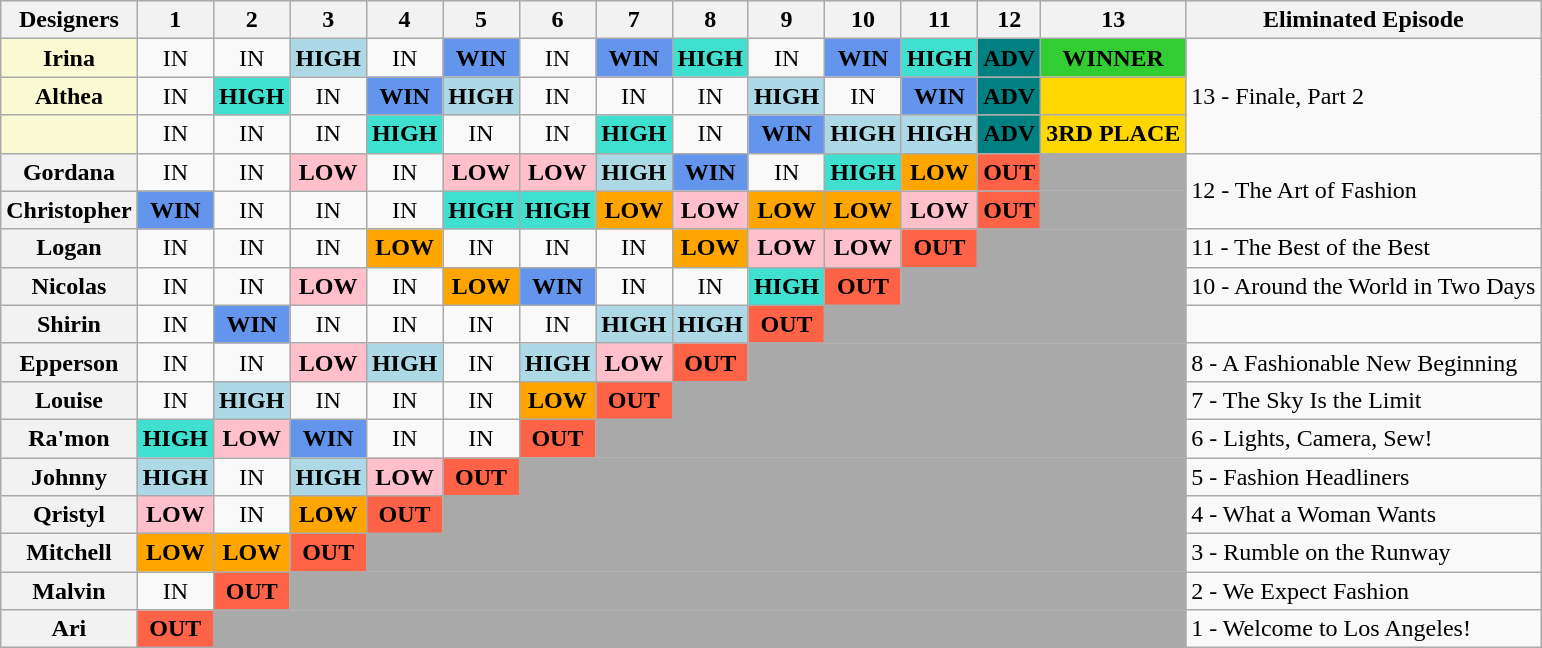<table class="wikitable" style="text-align:center">
<tr>
<th>Designers</th>
<th>1</th>
<th>2</th>
<th>3</th>
<th>4</th>
<th>5</th>
<th>6</th>
<th>7</th>
<th>8</th>
<th>9</th>
<th>10</th>
<th>11</th>
<th>12</th>
<th>13</th>
<th>Eliminated Episode</th>
</tr>
<tr>
<th style="background:#FAFAD2;">Irina</th>
<td>IN</td>
<td>IN</td>
<td style="background:lightblue;"><strong>HIGH</strong></td>
<td>IN</td>
<td style="background:cornflowerblue;"><strong>WIN</strong></td>
<td>IN</td>
<td style="background:cornflowerblue;"><strong>WIN</strong></td>
<td style="background:turquoise;"><strong>HIGH</strong></td>
<td>IN</td>
<td style="background:cornflowerblue;"><strong>WIN</strong></td>
<td style="background:turquoise;"><strong>HIGH</strong></td>
<td style="background:teal;"><strong>ADV</strong></td>
<td style="background:limegreen;"><strong>WINNER</strong></td>
<td style="text-align:left" rowspan="3">13 - Finale, Part 2</td>
</tr>
<tr>
<th style="background:#FAFAD2;">Althea</th>
<td>IN</td>
<td style="background:turquoise;"><strong>HIGH</strong></td>
<td>IN</td>
<td style="background:cornflowerblue;"><strong>WIN</strong></td>
<td style="background:lightblue;"><strong>HIGH</strong></td>
<td>IN</td>
<td>IN</td>
<td>IN</td>
<td style="background:lightblue;"><strong>HIGH</strong></td>
<td>IN</td>
<td style="background:cornflowerblue;"><strong>WIN</strong></td>
<td style="background:teal;"><strong>ADV</strong></td>
<td style="background:gold;"><strong></strong></td>
</tr>
<tr>
<th style="background:#FAFAD2;"></th>
<td>IN</td>
<td>IN</td>
<td>IN</td>
<td style="background:turquoise;"><strong>HIGH</strong></td>
<td>IN</td>
<td>IN</td>
<td style="background:turquoise;"><strong>HIGH</strong></td>
<td>IN</td>
<td style="background:cornflowerblue;"><strong>WIN</strong></td>
<td style="background:lightblue"><strong>HIGH</strong></td>
<td style="background:lightblue;"><strong>HIGH</strong></td>
<td style="background:teal;"><strong>ADV</strong></td>
<td style="background:gold;"><strong>3RD PLACE</strong></td>
</tr>
<tr>
<th>Gordana</th>
<td>IN</td>
<td>IN</td>
<td style="background:pink;"><strong>LOW</strong></td>
<td>IN</td>
<td style="background:pink;"><strong>LOW</strong></td>
<td style="background:pink;"><strong>LOW</strong></td>
<td style="background:lightblue;"><strong>HIGH</strong></td>
<td style="background:cornflowerblue;"><strong>WIN</strong></td>
<td>IN</td>
<td style="background:turquoise;"><strong>HIGH</strong></td>
<td style="background:orange;"><strong>LOW</strong></td>
<td style="background:tomato;"><strong>OUT</strong></td>
<td style="background:darkgray;" colspan="1"></td>
<td style="text-align:left" rowspan="2">12 - The Art of Fashion</td>
</tr>
<tr>
<th>Christopher</th>
<td style="background:cornflowerblue;"><strong>WIN</strong></td>
<td>IN</td>
<td>IN</td>
<td>IN</td>
<td style="background:turquoise;"><strong>HIGH</strong></td>
<td style="background:turquoise;"><strong>HIGH</strong></td>
<td style="background:orange;"><strong>LOW</strong></td>
<td style="background:pink;"><strong>LOW</strong></td>
<td style="background:orange;"><strong>LOW</strong></td>
<td style="background:orange;"><strong>LOW</strong></td>
<td style="background:pink;"><strong>LOW</strong></td>
<td style="background:tomato;"><strong>OUT</strong></td>
<td style="background:darkgray;" colspan="1"></td>
</tr>
<tr>
<th>Logan</th>
<td>IN</td>
<td>IN</td>
<td>IN</td>
<td style="background:orange;"><strong>LOW</strong></td>
<td>IN</td>
<td>IN</td>
<td>IN</td>
<td style="background:orange;"><strong>LOW</strong></td>
<td style="background:pink;"><strong>LOW</strong></td>
<td style="background:pink;"><strong>LOW</strong></td>
<td style="background:tomato;"><strong>OUT</strong></td>
<td style="background:darkgray;" colspan="2"></td>
<td style="text-align:left">11 - The Best of the Best</td>
</tr>
<tr>
<th>Nicolas</th>
<td>IN</td>
<td>IN</td>
<td style="background:pink;"><strong>LOW</strong></td>
<td>IN</td>
<td style="background:orange;"><strong>LOW</strong></td>
<td style="background:cornflowerblue;"><strong>WIN</strong></td>
<td>IN</td>
<td>IN</td>
<td style="background:turquoise;"><strong>HIGH</strong></td>
<td style="background:tomato;"><strong>OUT</strong></td>
<td style="background:darkgray;" colspan="3"></td>
<td style="text-align:left">10 - Around the World in Two Days</td>
</tr>
<tr>
<th>Shirin</th>
<td>IN</td>
<td style="background:cornflowerblue;"><strong>WIN</strong></td>
<td>IN</td>
<td>IN</td>
<td>IN</td>
<td>IN</td>
<td style="background:lightblue;"><strong>HIGH</strong></td>
<td style="background:lightblue;"><strong>HIGH</strong></td>
<td style="background:tomato;"><strong>OUT</strong></td>
<td style="background:darkgray;" colspan="4"></td>
<td style="text-align:left"></td>
</tr>
<tr>
<th>Epperson</th>
<td>IN</td>
<td>IN</td>
<td style="background:pink;"><strong>LOW</strong></td>
<td style="background:lightblue;"><strong>HIGH</strong></td>
<td>IN</td>
<td style="background:lightblue;"><strong>HIGH</strong></td>
<td style="background:pink;"><strong>LOW</strong></td>
<td style="background:tomato;"><strong>OUT</strong></td>
<td style="background:darkgray;" colspan="5"></td>
<td style="text-align:left">8 - A Fashionable New Beginning</td>
</tr>
<tr>
<th>Louise</th>
<td>IN</td>
<td style="background:lightblue;"><strong>HIGH</strong></td>
<td>IN</td>
<td>IN</td>
<td>IN</td>
<td style="background:orange;"><strong>LOW</strong></td>
<td style="background:tomato;"><strong>OUT</strong></td>
<td style="background:darkgray;" colspan="6"></td>
<td style="text-align:left">7 - The Sky Is the Limit</td>
</tr>
<tr>
<th>Ra'mon</th>
<td style="background:turquoise;"><strong>HIGH</strong></td>
<td style="background:pink;"><strong>LOW</strong></td>
<td style="background:cornflowerblue;"><strong>WIN</strong></td>
<td>IN</td>
<td>IN</td>
<td style="background:tomato;"><strong>OUT</strong></td>
<td style="background:darkgray;" colspan="7"></td>
<td style="text-align:left">6 - Lights, Camera, Sew!</td>
</tr>
<tr>
<th>Johnny</th>
<td style="background:lightblue;"><strong>HIGH</strong></td>
<td>IN</td>
<td style="background:lightblue;"><strong>HIGH</strong></td>
<td style="background:pink;"><strong>LOW</strong></td>
<td style="background:tomato;"><strong>OUT</strong></td>
<td style="background:darkgray;" colspan="8"></td>
<td style="text-align:left">5 - Fashion Headliners</td>
</tr>
<tr>
<th>Qristyl</th>
<td style="background:pink;"><strong>LOW</strong></td>
<td>IN</td>
<td style="background:orange;"><strong>LOW</strong></td>
<td style="background:tomato;"><strong>OUT</strong></td>
<td style="background:darkgray;" colspan="9"></td>
<td style="text-align:left">4 - What a Woman Wants</td>
</tr>
<tr>
<th>Mitchell</th>
<td style="background:orange;"><strong>LOW</strong></td>
<td style="background:orange;"><strong>LOW</strong></td>
<td style="background:tomato;"><strong>OUT</strong></td>
<td style="background:darkgray;" colspan="10"></td>
<td style="text-align:left">3 - Rumble on the Runway</td>
</tr>
<tr>
<th>Malvin</th>
<td>IN</td>
<td style="background:tomato;"><strong>OUT</strong></td>
<td style="background:darkgray;" colspan="11"></td>
<td style="text-align:left">2 - We Expect Fashion</td>
</tr>
<tr>
<th>Ari</th>
<td style="background:tomato;"><strong>OUT</strong></td>
<td style="background:darkgray;" colspan="12"></td>
<td style="text-align:left">1 - Welcome to Los Angeles!</td>
</tr>
</table>
